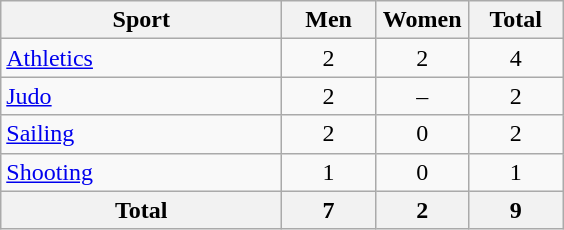<table class="wikitable sortable" style="text-align:center;">
<tr>
<th width=180>Sport</th>
<th width=55>Men</th>
<th width=55>Women</th>
<th width=55>Total</th>
</tr>
<tr>
<td align=left><a href='#'>Athletics</a></td>
<td>2</td>
<td>2</td>
<td>4</td>
</tr>
<tr>
<td align=left><a href='#'>Judo</a></td>
<td>2</td>
<td>–</td>
<td>2</td>
</tr>
<tr>
<td align=left><a href='#'>Sailing</a></td>
<td>2</td>
<td>0</td>
<td>2</td>
</tr>
<tr>
<td align=left><a href='#'>Shooting</a></td>
<td>1</td>
<td>0</td>
<td>1</td>
</tr>
<tr>
<th>Total</th>
<th>7</th>
<th>2</th>
<th>9</th>
</tr>
</table>
